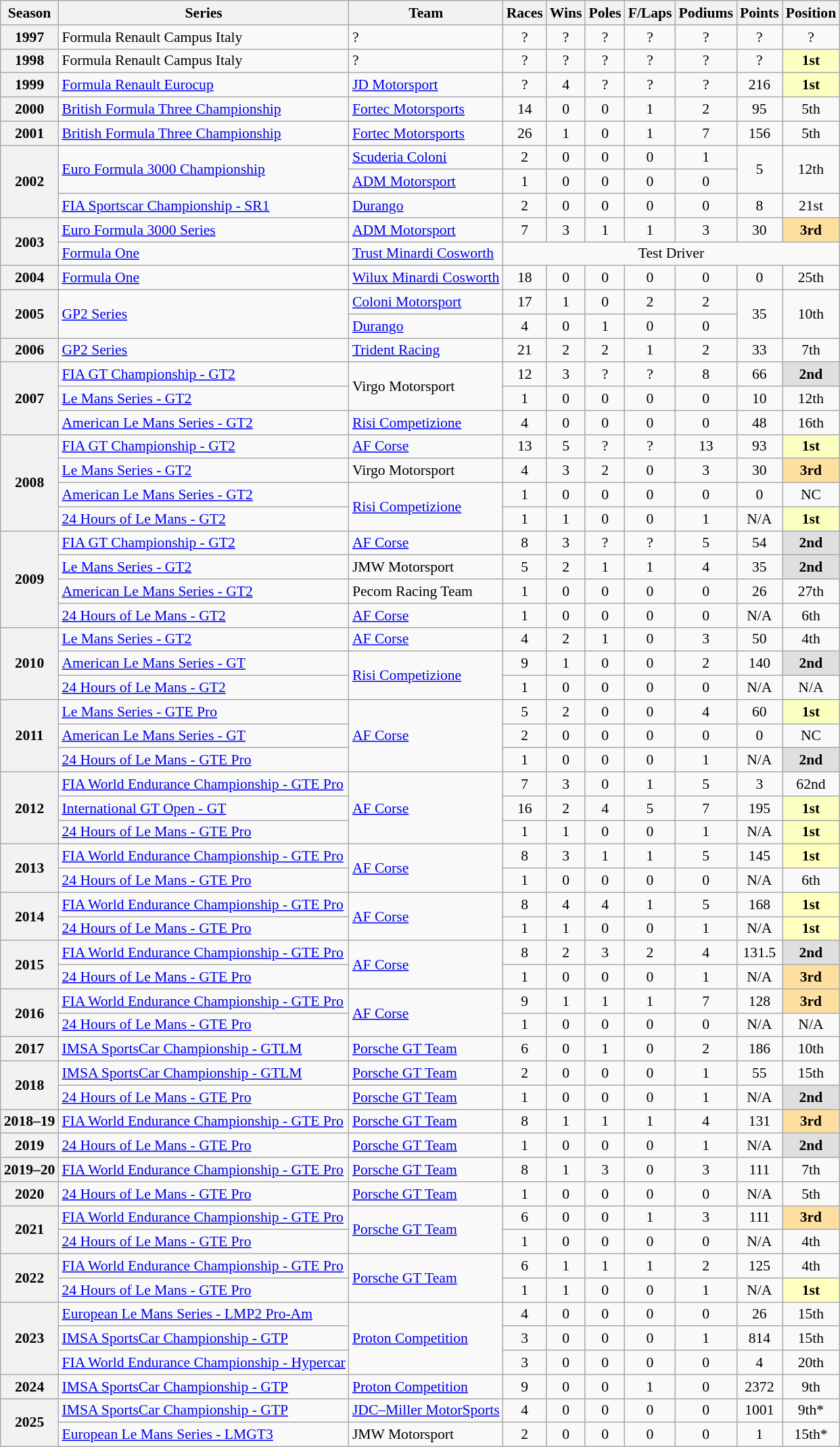<table class="wikitable" style="font-size: 90%; text-align:center">
<tr>
<th>Season</th>
<th>Series</th>
<th>Team</th>
<th>Races</th>
<th>Wins</th>
<th>Poles</th>
<th>F/Laps</th>
<th>Podiums</th>
<th>Points</th>
<th>Position</th>
</tr>
<tr>
<th>1997</th>
<td align=left nowrap>Formula Renault Campus Italy</td>
<td align=left nowrap>?</td>
<td>?</td>
<td>?</td>
<td>?</td>
<td>?</td>
<td>?</td>
<td>?</td>
<td>?</td>
</tr>
<tr>
<th>1998</th>
<td align=left nowrap>Formula Renault Campus Italy</td>
<td align=left nowrap>?</td>
<td>?</td>
<td>?</td>
<td>?</td>
<td>?</td>
<td>?</td>
<td>?</td>
<th style="background:#FBFFBF">1st</th>
</tr>
<tr>
<th>1999</th>
<td align=left nowrap><a href='#'>Formula Renault Eurocup</a></td>
<td align=left nowrap><a href='#'>JD Motorsport</a></td>
<td>?</td>
<td>4</td>
<td>?</td>
<td>?</td>
<td>?</td>
<td>216</td>
<th style="background:#FBFFBF">1st</th>
</tr>
<tr>
<th>2000</th>
<td align=left nowrap><a href='#'>British Formula Three Championship</a></td>
<td align=left nowrap><a href='#'>Fortec Motorsports</a></td>
<td>14</td>
<td>0</td>
<td>0</td>
<td>1</td>
<td>2</td>
<td>95</td>
<td>5th</td>
</tr>
<tr>
<th>2001</th>
<td align=left nowrap><a href='#'>British Formula Three Championship</a></td>
<td align=left nowrap><a href='#'>Fortec Motorsports</a></td>
<td>26</td>
<td>1</td>
<td>0</td>
<td>1</td>
<td>7</td>
<td>156</td>
<td>5th</td>
</tr>
<tr>
<th rowspan=3>2002</th>
<td align=left nowrap rowspan=2><a href='#'>Euro Formula 3000 Championship</a></td>
<td align=left nowrap><a href='#'>Scuderia Coloni</a></td>
<td>2</td>
<td>0</td>
<td>0</td>
<td>0</td>
<td>1</td>
<td rowspan=2>5</td>
<td rowspan=2>12th</td>
</tr>
<tr>
<td align=left nowrap><a href='#'>ADM Motorsport</a></td>
<td>1</td>
<td>0</td>
<td>0</td>
<td>0</td>
<td>0</td>
</tr>
<tr>
<td align=left nowrap><a href='#'>FIA Sportscar Championship - SR1</a></td>
<td align=left nowrap><a href='#'>Durango</a></td>
<td>2</td>
<td>0</td>
<td>0</td>
<td>0</td>
<td>0</td>
<td>8</td>
<td>21st</td>
</tr>
<tr>
<th rowspan=2>2003</th>
<td align=left nowrap><a href='#'>Euro Formula 3000 Series</a></td>
<td align=left nowrap><a href='#'>ADM Motorsport</a></td>
<td>7</td>
<td>3</td>
<td>1</td>
<td>1</td>
<td>3</td>
<td>30</td>
<th style="background:#FFDF9F;">3rd</th>
</tr>
<tr>
<td align=left nowrap><a href='#'>Formula One</a></td>
<td align=left nowrap><a href='#'>Trust Minardi Cosworth</a></td>
<td colspan=7>Test Driver</td>
</tr>
<tr>
<th>2004</th>
<td align=left nowrap><a href='#'>Formula One</a></td>
<td align=left nowrap><a href='#'>Wilux Minardi Cosworth</a></td>
<td>18</td>
<td>0</td>
<td>0</td>
<td>0</td>
<td>0</td>
<td>0</td>
<td>25th</td>
</tr>
<tr>
<th rowspan=2>2005</th>
<td align=left nowrap rowspan=2><a href='#'>GP2 Series</a></td>
<td align=left nowrap><a href='#'>Coloni Motorsport</a></td>
<td>17</td>
<td>1</td>
<td>0</td>
<td>2</td>
<td>2</td>
<td rowspan=2>35</td>
<td rowspan=2>10th</td>
</tr>
<tr>
<td align=left nowrap><a href='#'>Durango</a></td>
<td>4</td>
<td>0</td>
<td>1</td>
<td>0</td>
<td>0</td>
</tr>
<tr>
<th>2006</th>
<td align=left nowrap><a href='#'>GP2 Series</a></td>
<td align=left nowrap><a href='#'>Trident Racing</a></td>
<td>21</td>
<td>2</td>
<td>2</td>
<td>1</td>
<td>2</td>
<td>33</td>
<td>7th</td>
</tr>
<tr>
<th rowspan=3>2007</th>
<td align=left nowrap><a href='#'>FIA GT Championship - GT2</a></td>
<td align=left nowrap rowspan=2>Virgo Motorsport</td>
<td>12</td>
<td>3</td>
<td>?</td>
<td>?</td>
<td>8</td>
<td>66</td>
<th style="background:#DFDFDF;">2nd</th>
</tr>
<tr>
<td align=left nowrap><a href='#'>Le Mans Series - GT2</a></td>
<td>1</td>
<td>0</td>
<td>0</td>
<td>0</td>
<td>0</td>
<td>10</td>
<td>12th</td>
</tr>
<tr>
<td align=left nowrap><a href='#'>American Le Mans Series - GT2</a></td>
<td align=left nowrap><a href='#'>Risi Competizione</a></td>
<td>4</td>
<td>0</td>
<td>0</td>
<td>0</td>
<td>0</td>
<td>48</td>
<td>16th</td>
</tr>
<tr>
<th rowspan=4>2008</th>
<td align=left nowrap><a href='#'>FIA GT Championship - GT2</a></td>
<td align=left nowrap><a href='#'>AF Corse</a></td>
<td>13</td>
<td>5</td>
<td>?</td>
<td>?</td>
<td>13</td>
<td>93</td>
<th style="background:#FBFFBF">1st</th>
</tr>
<tr>
<td align=left nowrap><a href='#'>Le Mans Series - GT2</a></td>
<td align=left nowrap>Virgo Motorsport</td>
<td>4</td>
<td>3</td>
<td>2</td>
<td>0</td>
<td>3</td>
<td>30</td>
<th style="background:#FFDF9F;">3rd</th>
</tr>
<tr>
<td align=left nowrap><a href='#'>American Le Mans Series - GT2</a></td>
<td align=left nowrap rowspan=2><a href='#'>Risi Competizione</a></td>
<td>1</td>
<td>0</td>
<td>0</td>
<td>0</td>
<td>0</td>
<td>0</td>
<td>NC</td>
</tr>
<tr>
<td align=left nowrap><a href='#'>24 Hours of Le Mans - GT2</a></td>
<td>1</td>
<td>1</td>
<td>0</td>
<td>0</td>
<td>1</td>
<td>N/A</td>
<th style="background:#FBFFBF">1st</th>
</tr>
<tr>
<th rowspan=4>2009</th>
<td align=left nowrap><a href='#'>FIA GT Championship - GT2</a></td>
<td align=left nowrap><a href='#'>AF Corse</a></td>
<td>8</td>
<td>3</td>
<td>?</td>
<td>?</td>
<td>5</td>
<td>54</td>
<th style="background:#DFDFDF;">2nd</th>
</tr>
<tr>
<td align=left nowrap><a href='#'>Le Mans Series - GT2</a></td>
<td align=left nowrap>JMW Motorsport</td>
<td>5</td>
<td>2</td>
<td>1</td>
<td>1</td>
<td>4</td>
<td>35</td>
<th style="background:#DFDFDF;">2nd</th>
</tr>
<tr>
<td align=left nowrap><a href='#'>American Le Mans Series - GT2</a></td>
<td align=left nowrap>Pecom Racing Team</td>
<td>1</td>
<td>0</td>
<td>0</td>
<td>0</td>
<td>0</td>
<td>26</td>
<td>27th</td>
</tr>
<tr>
<td align=left nowrap><a href='#'>24 Hours of Le Mans - GT2</a></td>
<td align=left nowrap><a href='#'>AF Corse</a></td>
<td>1</td>
<td>0</td>
<td>0</td>
<td>0</td>
<td>0</td>
<td>N/A</td>
<td>6th</td>
</tr>
<tr>
<th rowspan=3>2010</th>
<td align=left nowrap><a href='#'>Le Mans Series - GT2</a></td>
<td align=left nowrap><a href='#'>AF Corse</a></td>
<td>4</td>
<td>2</td>
<td>1</td>
<td>0</td>
<td>3</td>
<td>50</td>
<td>4th</td>
</tr>
<tr>
<td align=left nowrap><a href='#'>American Le Mans Series - GT</a></td>
<td align=left nowrap rowspan=2><a href='#'>Risi Competizione</a></td>
<td>9</td>
<td>1</td>
<td>0</td>
<td>0</td>
<td>2</td>
<td>140</td>
<th style="background:#DFDFDF;">2nd</th>
</tr>
<tr>
<td align=left nowrap><a href='#'>24 Hours of Le Mans - GT2</a></td>
<td>1</td>
<td>0</td>
<td>0</td>
<td>0</td>
<td>0</td>
<td>N/A</td>
<td>N/A</td>
</tr>
<tr>
<th rowspan=3>2011</th>
<td align=left nowrap><a href='#'>Le Mans Series - GTE Pro</a></td>
<td align=left nowrap rowspan=3><a href='#'>AF Corse</a></td>
<td>5</td>
<td>2</td>
<td>0</td>
<td>0</td>
<td>4</td>
<td>60</td>
<th style="background:#FBFFBF">1st</th>
</tr>
<tr>
<td align=left nowrap><a href='#'>American Le Mans Series - GT</a></td>
<td>2</td>
<td>0</td>
<td>0</td>
<td>0</td>
<td>0</td>
<td>0</td>
<td>NC</td>
</tr>
<tr>
<td align=left nowrap><a href='#'>24 Hours of Le Mans - GTE Pro</a></td>
<td>1</td>
<td>0</td>
<td>0</td>
<td>0</td>
<td>1</td>
<td>N/A</td>
<th style="background:#DFDFDF;">2nd</th>
</tr>
<tr>
<th rowspan=3>2012</th>
<td align=left nowrap><a href='#'>FIA World Endurance Championship - GTE Pro</a></td>
<td align=left nowrap rowspan=3><a href='#'>AF Corse</a></td>
<td>7</td>
<td>3</td>
<td>0</td>
<td>1</td>
<td>5</td>
<td>3</td>
<td>62nd</td>
</tr>
<tr>
<td align=left nowrap><a href='#'>International GT Open - GT</a></td>
<td>16</td>
<td>2</td>
<td>4</td>
<td>5</td>
<td>7</td>
<td>195</td>
<th style="background:#FBFFBF">1st</th>
</tr>
<tr>
<td align=left nowrap><a href='#'>24 Hours of Le Mans - GTE Pro</a></td>
<td>1</td>
<td>1</td>
<td>0</td>
<td>0</td>
<td>1</td>
<td>N/A</td>
<th style="background:#FBFFBF">1st</th>
</tr>
<tr>
<th rowspan=2>2013</th>
<td align=left nowrap><a href='#'>FIA World Endurance Championship - GTE Pro</a></td>
<td align=left nowrap rowspan=2><a href='#'>AF Corse</a></td>
<td>8</td>
<td>3</td>
<td>1</td>
<td>1</td>
<td>5</td>
<td>145</td>
<th style="background:#FFFFBF">1st</th>
</tr>
<tr>
<td align=left nowrap><a href='#'>24 Hours of Le Mans - GTE Pro</a></td>
<td>1</td>
<td>0</td>
<td>0</td>
<td>0</td>
<td>0</td>
<td>N/A</td>
<td>6th</td>
</tr>
<tr>
<th rowspan=2>2014</th>
<td align=left nowrap><a href='#'>FIA World Endurance Championship - GTE Pro</a></td>
<td align=left nowrap rowspan=2><a href='#'>AF Corse</a></td>
<td>8</td>
<td>4</td>
<td>4</td>
<td>1</td>
<td>5</td>
<td>168</td>
<th style="background:#FFFFBF">1st</th>
</tr>
<tr>
<td align=left nowrap><a href='#'>24 Hours of Le Mans - GTE Pro</a></td>
<td>1</td>
<td>1</td>
<td>0</td>
<td>0</td>
<td>1</td>
<td>N/A</td>
<th style="background:#FFFFBF">1st</th>
</tr>
<tr>
<th rowspan=2>2015</th>
<td align=left nowrap><a href='#'>FIA World Endurance Championship - GTE Pro</a></td>
<td align=left nowrap rowspan=2><a href='#'>AF Corse</a></td>
<td>8</td>
<td>2</td>
<td>3</td>
<td>2</td>
<td>4</td>
<td>131.5</td>
<th style="background:#DFDFDF;">2nd</th>
</tr>
<tr>
<td align=left nowrap><a href='#'>24 Hours of Le Mans - GTE Pro</a></td>
<td>1</td>
<td>0</td>
<td>0</td>
<td>0</td>
<td>1</td>
<td>N/A</td>
<th style="background:#FFDF9F;">3rd</th>
</tr>
<tr>
<th rowspan=2>2016</th>
<td align=left nowrap><a href='#'>FIA World Endurance Championship - GTE Pro</a></td>
<td align=left nowrap rowspan=2><a href='#'>AF Corse</a></td>
<td>9</td>
<td>1</td>
<td>1</td>
<td>1</td>
<td>7</td>
<td>128</td>
<th style="background:#FFDF9F;">3rd</th>
</tr>
<tr>
<td align=left nowrap><a href='#'>24 Hours of Le Mans - GTE Pro</a></td>
<td>1</td>
<td>0</td>
<td>0</td>
<td>0</td>
<td>0</td>
<td>N/A</td>
<td>N/A</td>
</tr>
<tr>
<th>2017</th>
<td align=left nowrap><a href='#'>IMSA SportsCar Championship - GTLM</a></td>
<td align=left nowrap><a href='#'>Porsche GT Team</a></td>
<td>6</td>
<td>0</td>
<td>1</td>
<td>0</td>
<td>2</td>
<td>186</td>
<td>10th</td>
</tr>
<tr>
<th rowspan=2>2018</th>
<td align=left nowrap><a href='#'>IMSA SportsCar Championship - GTLM</a></td>
<td align=left nowrap><a href='#'>Porsche GT Team</a></td>
<td>2</td>
<td>0</td>
<td>0</td>
<td>0</td>
<td>1</td>
<td>55</td>
<td>15th</td>
</tr>
<tr>
<td align=left nowrap><a href='#'>24 Hours of Le Mans - GTE Pro</a></td>
<td align=left nowrap><a href='#'>Porsche GT Team</a></td>
<td>1</td>
<td>0</td>
<td>0</td>
<td>0</td>
<td>1</td>
<td>N/A</td>
<th style="background:#DFDFDF;">2nd</th>
</tr>
<tr>
<th nowrap>2018–19</th>
<td align=left nowrap><a href='#'>FIA World Endurance Championship - GTE Pro</a></td>
<td align=left nowrap><a href='#'>Porsche GT Team</a></td>
<td>8</td>
<td>1</td>
<td>1</td>
<td>1</td>
<td>4</td>
<td>131</td>
<th style="background:#FFDF9F;">3rd</th>
</tr>
<tr>
<th>2019</th>
<td align=left nowrap><a href='#'>24 Hours of Le Mans - GTE Pro</a></td>
<td align=left nowrap><a href='#'>Porsche GT Team</a></td>
<td>1</td>
<td>0</td>
<td>0</td>
<td>0</td>
<td>1</td>
<td>N/A</td>
<th style="background:#DFDFDF;">2nd</th>
</tr>
<tr>
<th nowrap>2019–20</th>
<td align=left nowrap><a href='#'>FIA World Endurance Championship - GTE Pro</a></td>
<td align=left nowrap><a href='#'>Porsche GT Team</a></td>
<td>8</td>
<td>1</td>
<td>3</td>
<td>0</td>
<td>3</td>
<td>111</td>
<td>7th</td>
</tr>
<tr>
<th>2020</th>
<td align=left nowrap><a href='#'>24 Hours of Le Mans - GTE Pro</a></td>
<td align=left nowrap><a href='#'>Porsche GT Team</a></td>
<td>1</td>
<td>0</td>
<td>0</td>
<td>0</td>
<td>0</td>
<td>N/A</td>
<td>5th</td>
</tr>
<tr>
<th rowspan=2>2021</th>
<td align=left nowrap><a href='#'>FIA World Endurance Championship - GTE Pro</a></td>
<td align=left nowrap rowspan=2><a href='#'>Porsche GT Team</a></td>
<td>6</td>
<td>0</td>
<td>0</td>
<td>1</td>
<td>3</td>
<td>111</td>
<th style="background:#FFDF9F;">3rd</th>
</tr>
<tr>
<td align=left nowrap><a href='#'>24 Hours of Le Mans - GTE Pro</a></td>
<td>1</td>
<td>0</td>
<td>0</td>
<td>0</td>
<td>0</td>
<td>N/A</td>
<td>4th</td>
</tr>
<tr>
<th rowspan=2>2022</th>
<td align=left nowrap><a href='#'>FIA World Endurance Championship - GTE Pro</a></td>
<td align=left nowrap rowspan=2><a href='#'>Porsche GT Team</a></td>
<td>6</td>
<td>1</td>
<td>1</td>
<td>1</td>
<td>2</td>
<td>125</td>
<td>4th</td>
</tr>
<tr>
<td align=left nowrap><a href='#'>24 Hours of Le Mans - GTE Pro</a></td>
<td>1</td>
<td>1</td>
<td>0</td>
<td>0</td>
<td>1</td>
<td>N/A</td>
<th style="background:#FFFFBF">1st</th>
</tr>
<tr>
<th rowspan=3>2023</th>
<td align=left nowrap><a href='#'>European Le Mans Series - LMP2 Pro-Am</a></td>
<td align=left nowrap rowspan=3><a href='#'>Proton Competition</a></td>
<td>4</td>
<td>0</td>
<td>0</td>
<td>0</td>
<td>0</td>
<td>26</td>
<td>15th</td>
</tr>
<tr>
<td align=left nowrap><a href='#'>IMSA SportsCar Championship - GTP</a></td>
<td>3</td>
<td>0</td>
<td>0</td>
<td>0</td>
<td>1</td>
<td>814</td>
<td>15th</td>
</tr>
<tr>
<td align=left nowrap><a href='#'>FIA World Endurance Championship - Hypercar</a></td>
<td>3</td>
<td>0</td>
<td>0</td>
<td>0</td>
<td>0</td>
<td>4</td>
<td>20th</td>
</tr>
<tr>
<th>2024</th>
<td align=left nowrap><a href='#'>IMSA SportsCar Championship - GTP</a></td>
<td align=left nowrap><a href='#'>Proton Competition</a></td>
<td>9</td>
<td>0</td>
<td>0</td>
<td>1</td>
<td>0</td>
<td>2372</td>
<td>9th</td>
</tr>
<tr>
<th rowspan="2">2025</th>
<td align=left><a href='#'>IMSA SportsCar Championship - GTP</a></td>
<td align=left><a href='#'>JDC–Miller MotorSports</a></td>
<td>4</td>
<td>0</td>
<td>0</td>
<td>0</td>
<td>0</td>
<td>1001</td>
<td>9th*</td>
</tr>
<tr>
<td align=left><a href='#'>European Le Mans Series - LMGT3</a></td>
<td align=left>JMW Motorsport</td>
<td>2</td>
<td>0</td>
<td>0</td>
<td>0</td>
<td>0</td>
<td>1</td>
<td>15th*</td>
</tr>
</table>
